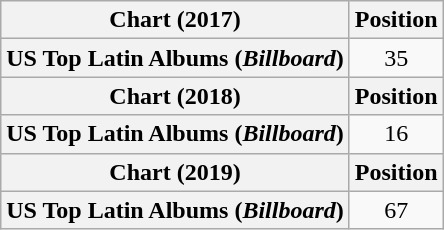<table class="wikitable plainrowheaders" style="text-align:center">
<tr>
<th scope="col">Chart (2017)</th>
<th scope="col">Position</th>
</tr>
<tr>
<th scope="row">US Top Latin Albums (<em>Billboard</em>)</th>
<td>35</td>
</tr>
<tr>
<th scope="col">Chart (2018)</th>
<th scope="col">Position</th>
</tr>
<tr>
<th scope="row">US Top Latin Albums (<em>Billboard</em>)</th>
<td>16</td>
</tr>
<tr>
<th scope="col">Chart (2019)</th>
<th scope="col">Position</th>
</tr>
<tr>
<th scope="row">US Top Latin Albums (<em>Billboard</em>)</th>
<td>67</td>
</tr>
</table>
